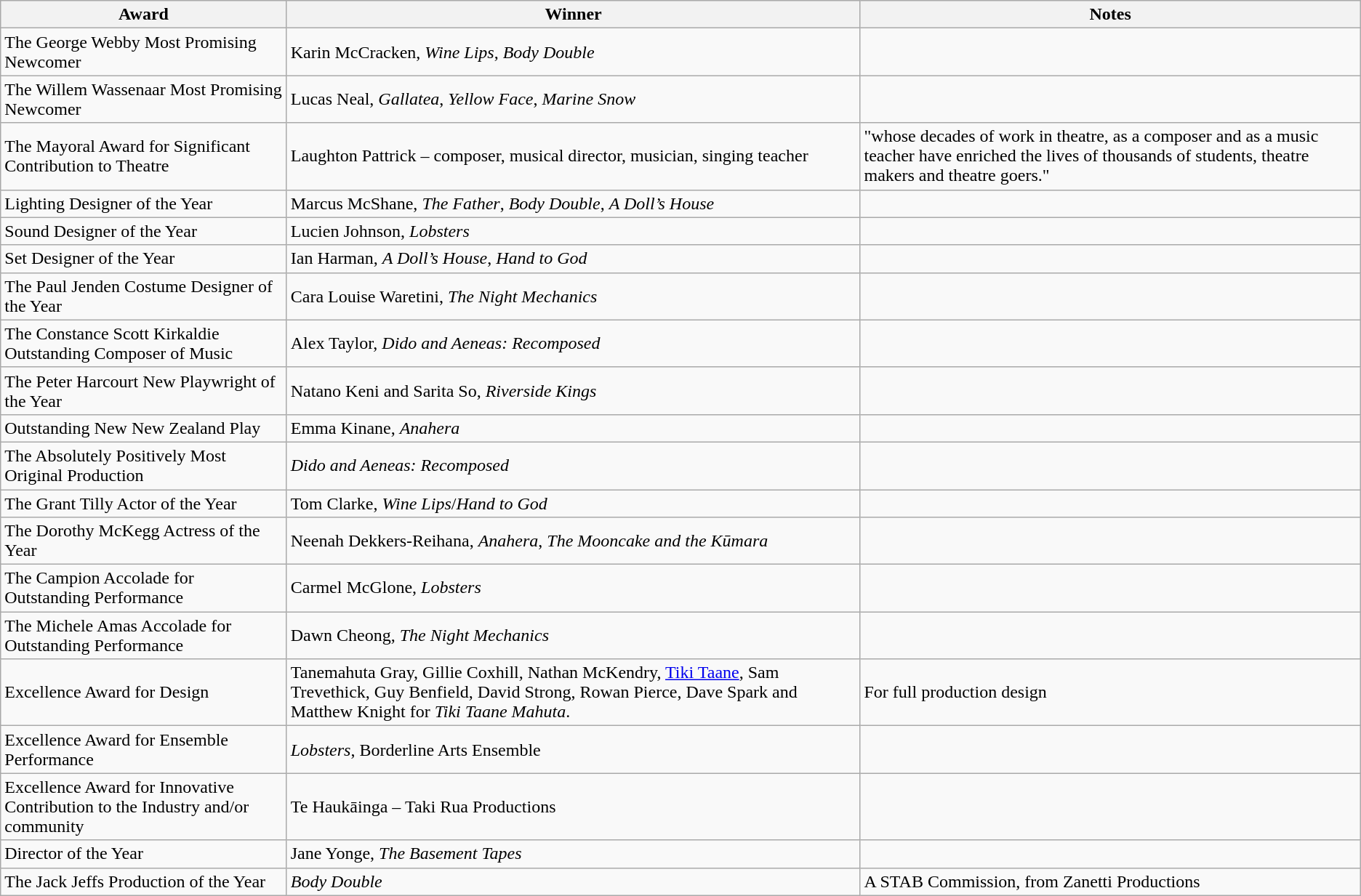<table class="wikitable">
<tr>
<th>Award</th>
<th>Winner</th>
<th>Notes</th>
</tr>
<tr>
<td>The George Webby Most Promising Newcomer</td>
<td>Karin McCracken, <em>Wine Lips</em>, <em>Body Double</em></td>
<td></td>
</tr>
<tr>
<td>The Willem Wassenaar Most Promising Newcomer</td>
<td>Lucas Neal, <em>Gallatea</em>, <em>Yellow Face</em>, <em>Marine Snow</em></td>
<td></td>
</tr>
<tr>
<td>The Mayoral Award for Significant Contribution to Theatre</td>
<td>Laughton Pattrick – composer, musical director, musician, singing teacher</td>
<td>"whose decades of work in theatre, as a composer and as a music teacher have enriched the lives of thousands of students, theatre makers and theatre goers."</td>
</tr>
<tr>
<td>Lighting Designer of the Year</td>
<td>Marcus McShane, <em>The Father</em>, <em>Body Double</em>, <em>A Doll’s House</em></td>
<td></td>
</tr>
<tr>
<td>Sound Designer of the Year</td>
<td>Lucien Johnson, <em>Lobsters</em></td>
<td></td>
</tr>
<tr>
<td>Set Designer of the Year</td>
<td>Ian Harman, <em>A Doll’s House</em>, <em>Hand to God</em></td>
<td></td>
</tr>
<tr>
<td>The Paul Jenden Costume Designer of the Year</td>
<td>Cara Louise Waretini, <em>The Night Mechanics</em></td>
<td></td>
</tr>
<tr>
<td>The Constance Scott Kirkaldie Outstanding Composer of Music</td>
<td>Alex Taylor, <em>Dido and Aeneas: Recomposed</em></td>
<td></td>
</tr>
<tr>
<td>The Peter Harcourt New Playwright of the Year</td>
<td>Natano Keni and Sarita So, <em>Riverside Kings</em></td>
<td></td>
</tr>
<tr>
<td>Outstanding New New Zealand Play</td>
<td>Emma Kinane, <em>Anahera</em></td>
<td></td>
</tr>
<tr>
<td>The Absolutely Positively Most Original Production</td>
<td><em>Dido and Aeneas: Recomposed</em></td>
<td></td>
</tr>
<tr>
<td>The Grant Tilly Actor of the Year</td>
<td>Tom Clarke, <em>Wine Lips</em>/<em>Hand to God</em></td>
<td></td>
</tr>
<tr>
<td>The Dorothy McKegg Actress of the Year</td>
<td>Neenah Dekkers-Reihana, <em>Anahera</em>, <em>The Mooncake and the Kūmara</em></td>
<td></td>
</tr>
<tr>
<td>The Campion Accolade for Outstanding Performance</td>
<td>Carmel McGlone, <em>Lobsters</em></td>
<td></td>
</tr>
<tr>
<td>The Michele Amas Accolade for Outstanding Performance</td>
<td>Dawn Cheong, <em>The Night Mechanics</em></td>
<td></td>
</tr>
<tr>
<td>Excellence Award for Design</td>
<td>Tanemahuta Gray, Gillie Coxhill, Nathan McKendry, <a href='#'>Tiki Taane</a>, Sam Trevethick, Guy Benfield, David Strong, Rowan Pierce, Dave Spark and Matthew Knight for <em>Tiki Taane Mahuta</em>.</td>
<td>For full production design</td>
</tr>
<tr>
<td>Excellence Award for Ensemble Performance</td>
<td><em>Lobsters</em>, Borderline Arts Ensemble</td>
<td></td>
</tr>
<tr>
<td>Excellence Award for Innovative Contribution to the Industry and/or community</td>
<td>Te Haukāinga – Taki Rua Productions</td>
<td></td>
</tr>
<tr>
<td>Director of the Year</td>
<td>Jane Yonge, <em>The Basement Tapes</em></td>
<td></td>
</tr>
<tr>
<td>The Jack Jeffs Production of the Year</td>
<td><em>Body Double</em></td>
<td>A STAB Commission, from Zanetti Productions</td>
</tr>
</table>
